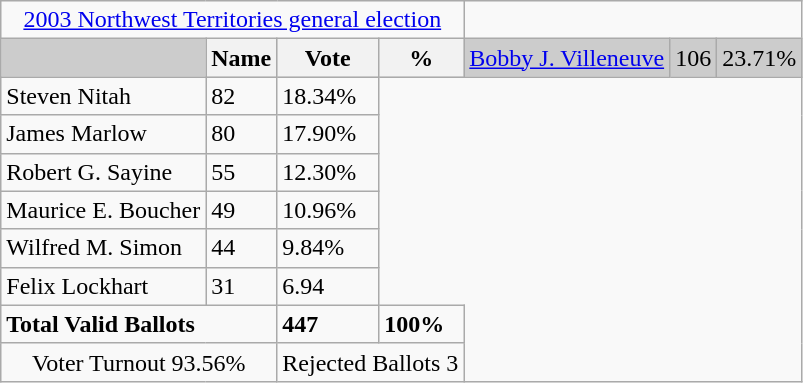<table class="wikitable">
<tr>
<td colspan=4 align=center><a href='#'>2003 Northwest Territories general election</a></td>
</tr>
<tr bgcolor="CCCCCC">
<td></td>
<th><strong>Name </strong></th>
<th><strong>Vote</strong></th>
<th><strong>%</strong><br></th>
<td><a href='#'>Bobby J. Villeneuve</a></td>
<td>106</td>
<td>23.71%</td>
</tr>
<tr>
<td>Steven Nitah</td>
<td>82</td>
<td>18.34%</td>
</tr>
<tr>
<td>James Marlow</td>
<td>80</td>
<td>17.90%</td>
</tr>
<tr>
<td>Robert G. Sayine</td>
<td>55</td>
<td>12.30%</td>
</tr>
<tr>
<td>Maurice E. Boucher</td>
<td>49</td>
<td>10.96%</td>
</tr>
<tr>
<td>Wilfred M. Simon</td>
<td>44</td>
<td>9.84%</td>
</tr>
<tr>
<td>Felix Lockhart</td>
<td>31</td>
<td>6.94</td>
</tr>
<tr>
<td colspan=2><strong>Total Valid Ballots</strong></td>
<td><strong>447</strong></td>
<td><strong>100%</strong></td>
</tr>
<tr>
<td colspan=2 align=center>Voter Turnout 93.56%</td>
<td colspan=2 align=center>Rejected Ballots 3</td>
</tr>
</table>
